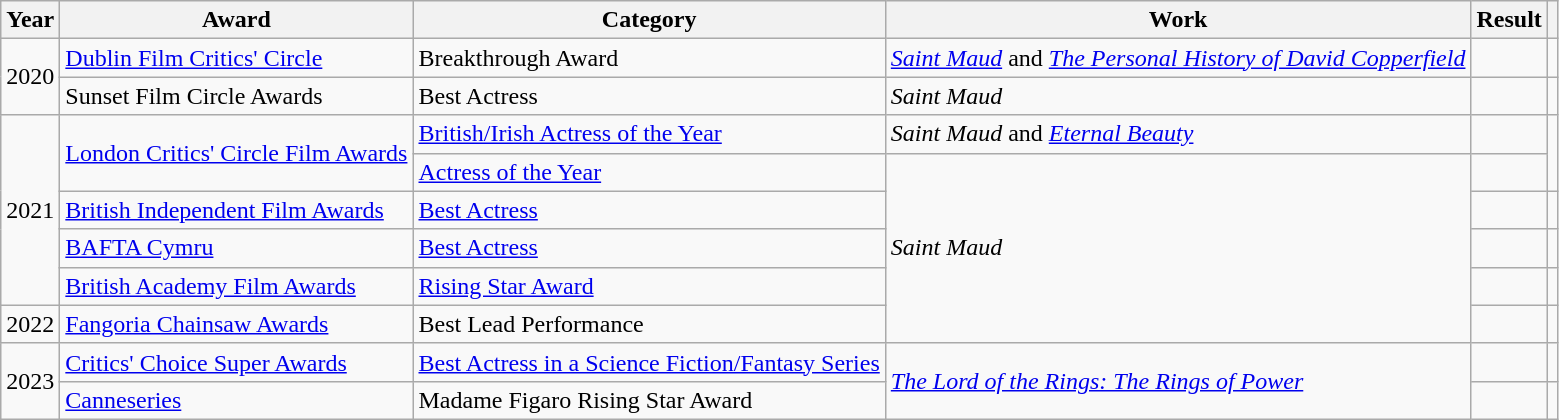<table class="wikitable plainrowheaders">
<tr>
<th>Year</th>
<th>Award</th>
<th>Category</th>
<th>Work</th>
<th>Result</th>
<th></th>
</tr>
<tr>
<td rowspan="2">2020</td>
<td><a href='#'>Dublin Film Critics' Circle</a></td>
<td>Breakthrough Award</td>
<td><em><a href='#'>Saint Maud</a></em> and <em><a href='#'>The Personal History of David Copperfield</a></em></td>
<td></td>
<td style = "text-align: center;"></td>
</tr>
<tr>
<td>Sunset Film Circle Awards</td>
<td>Best Actress</td>
<td><em>Saint Maud</em></td>
<td></td>
<td style="text-align: center;"></td>
</tr>
<tr>
<td rowspan="5">2021</td>
<td rowspan="2"><a href='#'>London Critics' Circle Film Awards</a></td>
<td><a href='#'>British/Irish Actress of the Year</a></td>
<td><em>Saint Maud</em> and <em><a href='#'>Eternal Beauty</a></em></td>
<td></td>
<td rowspan="2" style="text-align: center;"></td>
</tr>
<tr>
<td><a href='#'>Actress of the Year</a></td>
<td rowspan="5"><em>Saint Maud</em></td>
<td></td>
</tr>
<tr>
<td><a href='#'>British Independent Film Awards</a></td>
<td><a href='#'>Best Actress</a></td>
<td></td>
<td style = "text-align: center;"></td>
</tr>
<tr>
<td><a href='#'>BAFTA Cymru</a></td>
<td><a href='#'>Best Actress</a></td>
<td></td>
<td style = "text-align: center;"></td>
</tr>
<tr>
<td><a href='#'>British Academy Film Awards</a></td>
<td><a href='#'>Rising Star Award</a></td>
<td></td>
<td style = "text-align: center;"></td>
</tr>
<tr>
<td>2022</td>
<td><a href='#'>Fangoria Chainsaw Awards</a></td>
<td>Best Lead Performance</td>
<td></td>
<td style = "text-align: center;"></td>
</tr>
<tr>
<td rowspan="3">2023</td>
<td><a href='#'>Critics' Choice Super Awards</a></td>
<td><a href='#'>Best Actress in a Science Fiction/Fantasy Series</a></td>
<td rowspan="2"><em><a href='#'>The Lord of the Rings: The Rings of Power</a></em></td>
<td></td>
<td style = "text-align: center;"></td>
</tr>
<tr>
<td><a href='#'>Canneseries</a></td>
<td>Madame Figaro Rising Star Award</td>
<td></td>
<td style = "text-align: center;"></td>
</tr>
</table>
